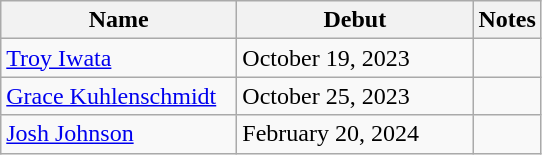<table class="wikitable">
<tr>
<th style="width:150px;">Name</th>
<th style="width:150px;">Debut</th>
<th>Notes</th>
</tr>
<tr>
<td><a href='#'>Troy Iwata</a></td>
<td>October 19, 2023</td>
<td></td>
</tr>
<tr>
<td><a href='#'>Grace Kuhlenschmidt</a></td>
<td>October 25, 2023</td>
<td></td>
</tr>
<tr>
<td><a href='#'>Josh Johnson</a></td>
<td>February 20, 2024</td>
<td></td>
</tr>
</table>
